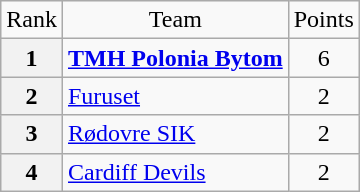<table class="wikitable" style="text-align: center;">
<tr>
<td>Rank</td>
<td>Team</td>
<td>Points</td>
</tr>
<tr>
<th>1</th>
<td style="text-align: left;"> <strong><a href='#'>TMH Polonia Bytom</a></strong></td>
<td>6</td>
</tr>
<tr>
<th>2</th>
<td style="text-align: left;"> <a href='#'>Furuset</a></td>
<td>2</td>
</tr>
<tr>
<th>3</th>
<td style="text-align: left;"> <a href='#'>Rødovre SIK</a></td>
<td>2</td>
</tr>
<tr>
<th>4</th>
<td style="text-align: left;"> <a href='#'>Cardiff Devils</a></td>
<td>2</td>
</tr>
</table>
